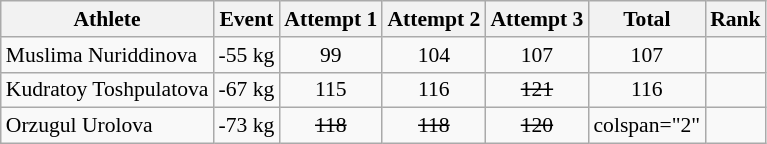<table class="wikitable" style="text-align:center; font-size:90%">
<tr>
<th>Athlete</th>
<th>Event</th>
<th>Attempt 1</th>
<th>Attempt 2</th>
<th>Attempt 3</th>
<th>Total</th>
<th>Rank</th>
</tr>
<tr>
<td align="left">Muslima Nuriddinova</td>
<td>-55 kg</td>
<td>99</td>
<td>104</td>
<td>107</td>
<td>107</td>
<td></td>
</tr>
<tr>
<td align="left">Kudratoy Toshpulatova</td>
<td>-67 kg</td>
<td>115</td>
<td>116</td>
<td><s>121</s></td>
<td>116</td>
<td></td>
</tr>
<tr>
<td align="left">Orzugul Urolova</td>
<td>-73 kg</td>
<td><s>118</s></td>
<td><s>118</s></td>
<td><s>120</s></td>
<td>colspan="2" </td>
</tr>
</table>
